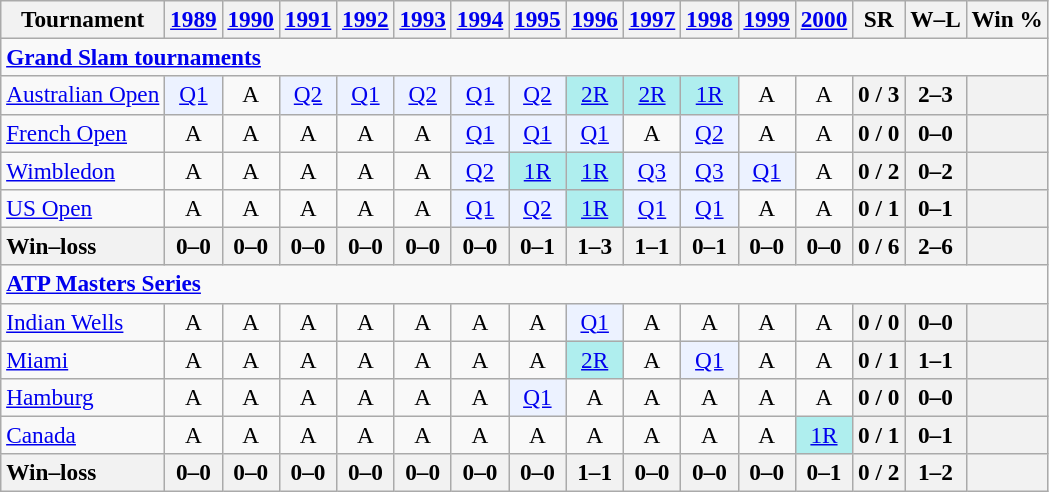<table class=wikitable style=text-align:center;font-size:97%>
<tr>
<th>Tournament</th>
<th><a href='#'>1989</a></th>
<th><a href='#'>1990</a></th>
<th><a href='#'>1991</a></th>
<th><a href='#'>1992</a></th>
<th><a href='#'>1993</a></th>
<th><a href='#'>1994</a></th>
<th><a href='#'>1995</a></th>
<th><a href='#'>1996</a></th>
<th><a href='#'>1997</a></th>
<th><a href='#'>1998</a></th>
<th><a href='#'>1999</a></th>
<th><a href='#'>2000</a></th>
<th>SR</th>
<th>W–L</th>
<th>Win %</th>
</tr>
<tr>
<td colspan=23 align=left><strong><a href='#'>Grand Slam tournaments</a></strong></td>
</tr>
<tr>
<td align=left><a href='#'>Australian Open</a></td>
<td bgcolor=ecf2ff><a href='#'>Q1</a></td>
<td>A</td>
<td bgcolor=ecf2ff><a href='#'>Q2</a></td>
<td bgcolor=ecf2ff><a href='#'>Q1</a></td>
<td bgcolor=ecf2ff><a href='#'>Q2</a></td>
<td bgcolor=ecf2ff><a href='#'>Q1</a></td>
<td bgcolor=ecf2ff><a href='#'>Q2</a></td>
<td bgcolor=afeeee><a href='#'>2R</a></td>
<td bgcolor=afeeee><a href='#'>2R</a></td>
<td bgcolor=afeeee><a href='#'>1R</a></td>
<td>A</td>
<td>A</td>
<th>0 / 3</th>
<th>2–3</th>
<th></th>
</tr>
<tr>
<td align=left><a href='#'>French Open</a></td>
<td>A</td>
<td>A</td>
<td>A</td>
<td>A</td>
<td>A</td>
<td bgcolor=ecf2ff><a href='#'>Q1</a></td>
<td bgcolor=ecf2ff><a href='#'>Q1</a></td>
<td bgcolor=ecf2ff><a href='#'>Q1</a></td>
<td>A</td>
<td bgcolor=ecf2ff><a href='#'>Q2</a></td>
<td>A</td>
<td>A</td>
<th>0 / 0</th>
<th>0–0</th>
<th></th>
</tr>
<tr>
<td align=left><a href='#'>Wimbledon</a></td>
<td>A</td>
<td>A</td>
<td>A</td>
<td>A</td>
<td>A</td>
<td bgcolor=ecf2ff><a href='#'>Q2</a></td>
<td bgcolor=afeeee><a href='#'>1R</a></td>
<td bgcolor=afeeee><a href='#'>1R</a></td>
<td bgcolor=ecf2ff><a href='#'>Q3</a></td>
<td bgcolor=ecf2ff><a href='#'>Q3</a></td>
<td bgcolor=ecf2ff><a href='#'>Q1</a></td>
<td>A</td>
<th>0 / 2</th>
<th>0–2</th>
<th></th>
</tr>
<tr>
<td align=left><a href='#'>US Open</a></td>
<td>A</td>
<td>A</td>
<td>A</td>
<td>A</td>
<td>A</td>
<td bgcolor=ecf2ff><a href='#'>Q1</a></td>
<td bgcolor=ecf2ff><a href='#'>Q2</a></td>
<td bgcolor=afeeee><a href='#'>1R</a></td>
<td bgcolor=ecf2ff><a href='#'>Q1</a></td>
<td bgcolor=ecf2ff><a href='#'>Q1</a></td>
<td>A</td>
<td>A</td>
<th>0 / 1</th>
<th>0–1</th>
<th></th>
</tr>
<tr>
<th style=text-align:left>Win–loss</th>
<th>0–0</th>
<th>0–0</th>
<th>0–0</th>
<th>0–0</th>
<th>0–0</th>
<th>0–0</th>
<th>0–1</th>
<th>1–3</th>
<th>1–1</th>
<th>0–1</th>
<th>0–0</th>
<th>0–0</th>
<th>0 / 6</th>
<th>2–6</th>
<th></th>
</tr>
<tr>
<td colspan=23 align=left><strong><a href='#'>ATP Masters Series</a></strong></td>
</tr>
<tr>
<td align=left><a href='#'>Indian Wells</a></td>
<td>A</td>
<td>A</td>
<td>A</td>
<td>A</td>
<td>A</td>
<td>A</td>
<td>A</td>
<td bgcolor=ecf2ff><a href='#'>Q1</a></td>
<td>A</td>
<td>A</td>
<td>A</td>
<td>A</td>
<th>0 / 0</th>
<th>0–0</th>
<th></th>
</tr>
<tr>
<td align=left><a href='#'>Miami</a></td>
<td>A</td>
<td>A</td>
<td>A</td>
<td>A</td>
<td>A</td>
<td>A</td>
<td>A</td>
<td bgcolor=afeeee><a href='#'>2R</a></td>
<td>A</td>
<td bgcolor=ecf2ff><a href='#'>Q1</a></td>
<td>A</td>
<td>A</td>
<th>0 / 1</th>
<th>1–1</th>
<th></th>
</tr>
<tr>
<td align=left><a href='#'>Hamburg</a></td>
<td>A</td>
<td>A</td>
<td>A</td>
<td>A</td>
<td>A</td>
<td>A</td>
<td bgcolor=ecf2ff><a href='#'>Q1</a></td>
<td>A</td>
<td>A</td>
<td>A</td>
<td>A</td>
<td>A</td>
<th>0 / 0</th>
<th>0–0</th>
<th></th>
</tr>
<tr>
<td align=left><a href='#'>Canada</a></td>
<td>A</td>
<td>A</td>
<td>A</td>
<td>A</td>
<td>A</td>
<td>A</td>
<td>A</td>
<td>A</td>
<td>A</td>
<td>A</td>
<td>A</td>
<td bgcolor=afeeee><a href='#'>1R</a></td>
<th>0 / 1</th>
<th>0–1</th>
<th></th>
</tr>
<tr>
<th style=text-align:left>Win–loss</th>
<th>0–0</th>
<th>0–0</th>
<th>0–0</th>
<th>0–0</th>
<th>0–0</th>
<th>0–0</th>
<th>0–0</th>
<th>1–1</th>
<th>0–0</th>
<th>0–0</th>
<th>0–0</th>
<th>0–1</th>
<th>0 / 2</th>
<th>1–2</th>
<th></th>
</tr>
</table>
